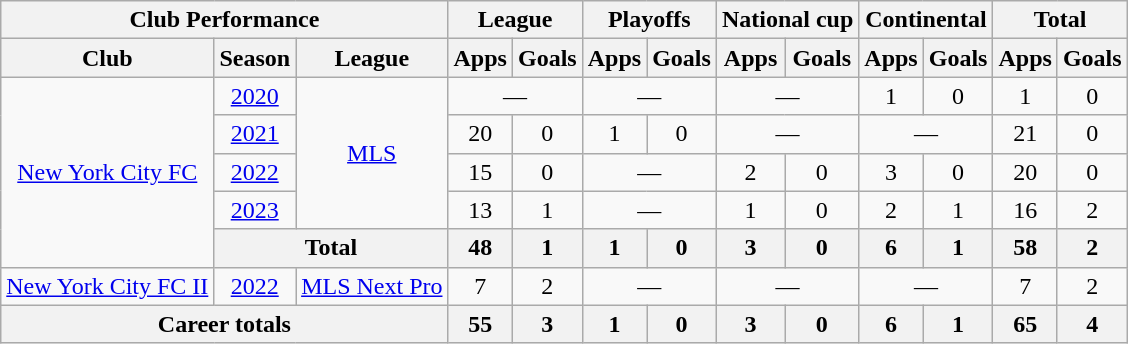<table class="wikitable" style="text-align:center">
<tr>
<th colspan="3">Club Performance</th>
<th colspan="2">League</th>
<th colspan="2">Playoffs</th>
<th colspan="2">National cup</th>
<th colspan="2">Continental</th>
<th colspan="2">Total</th>
</tr>
<tr>
<th>Club</th>
<th>Season</th>
<th>League</th>
<th>Apps</th>
<th>Goals</th>
<th>Apps</th>
<th>Goals</th>
<th>Apps</th>
<th>Goals</th>
<th>Apps</th>
<th>Goals</th>
<th>Apps</th>
<th>Goals</th>
</tr>
<tr>
<td rowspan="5"><a href='#'>New York City FC</a></td>
<td><a href='#'>2020</a></td>
<td rowspan="4"><a href='#'>MLS</a></td>
<td colspan="2">—</td>
<td colspan="2">—</td>
<td colspan="2">—</td>
<td>1</td>
<td>0</td>
<td>1</td>
<td>0</td>
</tr>
<tr>
<td><a href='#'>2021</a></td>
<td>20</td>
<td>0</td>
<td>1</td>
<td>0</td>
<td colspan="2">—</td>
<td colspan="2">—</td>
<td>21</td>
<td>0</td>
</tr>
<tr>
<td><a href='#'>2022</a></td>
<td>15</td>
<td>0</td>
<td colspan="2">—</td>
<td>2</td>
<td>0</td>
<td>3</td>
<td>0</td>
<td>20</td>
<td>0</td>
</tr>
<tr>
<td><a href='#'>2023</a></td>
<td>13</td>
<td>1</td>
<td colspan="2">—</td>
<td>1</td>
<td>0</td>
<td>2</td>
<td>1</td>
<td>16</td>
<td>2</td>
</tr>
<tr>
<th colspan="2">Total</th>
<th>48</th>
<th>1</th>
<th>1</th>
<th>0</th>
<th>3</th>
<th>0</th>
<th>6</th>
<th>1</th>
<th>58</th>
<th>2</th>
</tr>
<tr>
<td rowspan="1"><a href='#'>New York City FC II</a></td>
<td><a href='#'>2022</a></td>
<td rowspan="1"><a href='#'>MLS Next Pro</a></td>
<td>7</td>
<td>2</td>
<td colspan="2">—</td>
<td colspan="2">—</td>
<td colspan="2">—</td>
<td>7</td>
<td>2</td>
</tr>
<tr>
<th colspan="3">Career totals</th>
<th>55</th>
<th>3</th>
<th>1</th>
<th>0</th>
<th>3</th>
<th>0</th>
<th>6</th>
<th>1</th>
<th>65</th>
<th>4</th>
</tr>
</table>
